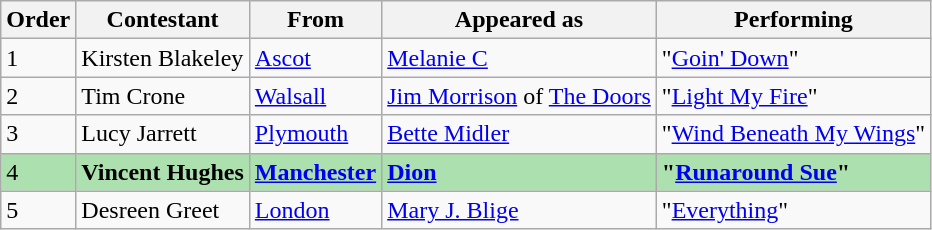<table class="wikitable">
<tr>
<th>Order</th>
<th>Contestant</th>
<th>From</th>
<th>Appeared as</th>
<th>Performing</th>
</tr>
<tr>
<td>1</td>
<td>Kirsten Blakeley</td>
<td><a href='#'>Ascot</a></td>
<td><a href='#'>Melanie C</a></td>
<td>"<a href='#'>Goin' Down</a>"</td>
</tr>
<tr>
<td>2</td>
<td>Tim Crone</td>
<td><a href='#'>Walsall</a></td>
<td><a href='#'>Jim Morrison</a> of <a href='#'>The Doors</a></td>
<td>"<a href='#'>Light My Fire</a>"</td>
</tr>
<tr>
<td>3</td>
<td>Lucy Jarrett</td>
<td><a href='#'>Plymouth</a></td>
<td><a href='#'>Bette Midler</a></td>
<td>"<a href='#'>Wind Beneath My Wings</a>"</td>
</tr>
<tr style="background:#ACE1AF;">
<td>4</td>
<td><strong>Vincent Hughes</strong></td>
<td><strong><a href='#'>Manchester</a></strong></td>
<td><strong><a href='#'>Dion</a></strong></td>
<td><strong>"<a href='#'>Runaround Sue</a>"</strong></td>
</tr>
<tr>
<td>5</td>
<td>Desreen Greet</td>
<td><a href='#'>London</a></td>
<td><a href='#'>Mary J. Blige</a></td>
<td>"<a href='#'>Everything</a>"</td>
</tr>
</table>
